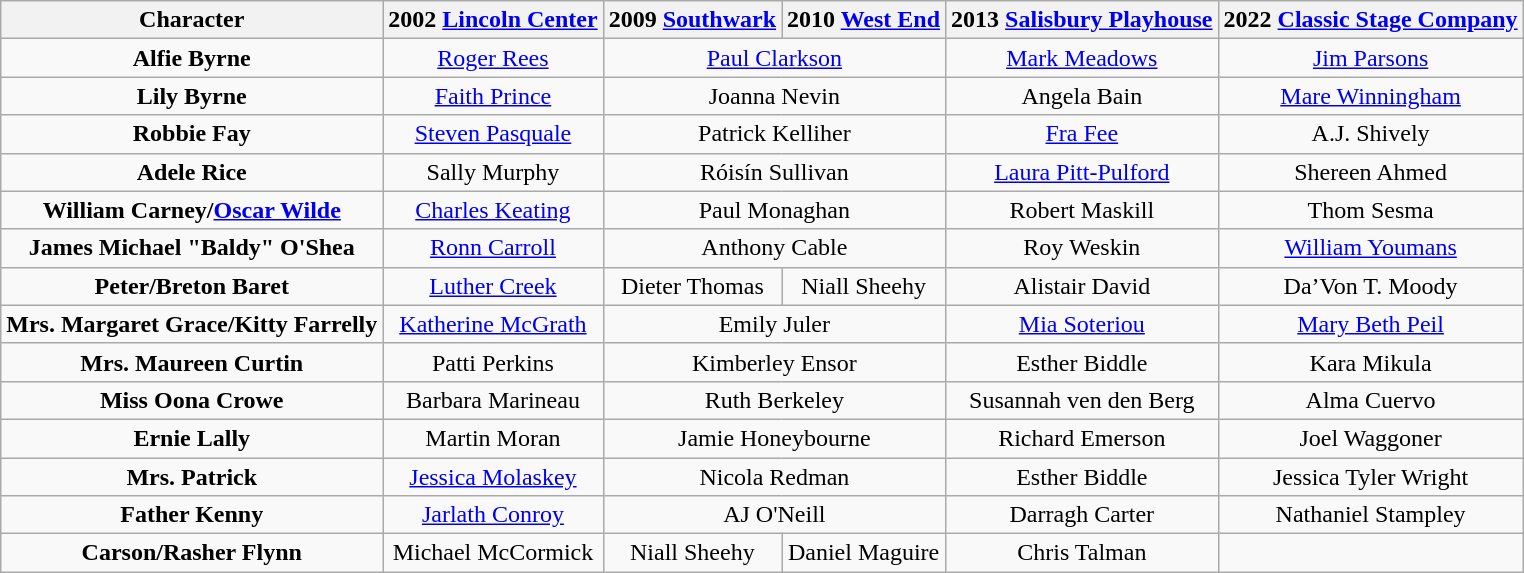<table class="wikitable" style="text-align:center;">
<tr>
<th>Character</th>
<th>2002 <a href='#'>Lincoln Center</a></th>
<th>2009 <a href='#'>Southwark</a></th>
<th>2010 <a href='#'>West End</a></th>
<th>2013 <a href='#'>Salisbury Playhouse</a></th>
<th>2022 <a href='#'>Classic Stage Company</a></th>
</tr>
<tr>
<td scope="row"><strong>Alfie Byrne</strong></td>
<td><a href='#'>Roger Rees</a></td>
<td colspan="2" align="center"><a href='#'>Paul Clarkson</a></td>
<td><a href='#'>Mark Meadows</a></td>
<td><a href='#'>Jim Parsons</a></td>
</tr>
<tr>
<td scope="row"><strong>Lily Byrne</strong></td>
<td><a href='#'>Faith Prince</a></td>
<td colspan="2" align="center">Joanna Nevin</td>
<td>Angela Bain</td>
<td><a href='#'>Mare Winningham</a></td>
</tr>
<tr>
<td scope="row"><strong>Robbie Fay</strong></td>
<td><a href='#'>Steven Pasquale</a></td>
<td colspan="2" align="center">Patrick Kelliher</td>
<td><a href='#'>Fra Fee</a></td>
<td>A.J. Shively</td>
</tr>
<tr>
<td scope="row"><strong>Adele Rice</strong></td>
<td>Sally Murphy</td>
<td colspan="2" align="center">Róisín Sullivan</td>
<td><a href='#'>Laura Pitt-Pulford</a></td>
<td>Shereen Ahmed</td>
</tr>
<tr>
<td scope="row"><strong>William Carney/<a href='#'>Oscar Wilde</a></strong></td>
<td><a href='#'>Charles Keating</a></td>
<td colspan="2" align="center">Paul Monaghan</td>
<td>Robert Maskill</td>
<td>Thom Sesma</td>
</tr>
<tr>
<td scope="row"><strong>James Michael "Baldy" O'Shea</strong></td>
<td><a href='#'>Ronn Carroll</a></td>
<td colspan="2" align="center">Anthony Cable</td>
<td>Roy Weskin</td>
<td><a href='#'>William Youmans</a></td>
</tr>
<tr>
<td scope="row"><strong>Peter/Breton Baret</strong></td>
<td><a href='#'>Luther Creek</a></td>
<td>Dieter Thomas</td>
<td>Niall Sheehy</td>
<td>Alistair David</td>
<td>Da’Von T. Moody</td>
</tr>
<tr>
<td scope="row"><strong>Mrs. Margaret Grace/Kitty Farrelly</strong></td>
<td><a href='#'>Katherine McGrath</a></td>
<td colspan="2" align="center">Emily Juler</td>
<td><a href='#'>Mia Soteriou</a></td>
<td><a href='#'>Mary Beth Peil</a></td>
</tr>
<tr>
<td scope="row"><strong>Mrs. Maureen Curtin</strong></td>
<td>Patti Perkins</td>
<td colspan="2" align="center">Kimberley Ensor</td>
<td>Esther Biddle</td>
<td>Kara Mikula</td>
</tr>
<tr>
<td scope="row"><strong>Miss Oona Crowe</strong></td>
<td>Barbara Marineau</td>
<td colspan="2" align="center">Ruth Berkeley</td>
<td>Susannah ven den Berg</td>
<td>Alma Cuervo</td>
</tr>
<tr>
<td scope="row"><strong>Ernie Lally</strong></td>
<td>Martin Moran</td>
<td colspan="2" align="center">Jamie Honeybourne</td>
<td>Richard Emerson</td>
<td>Joel Waggoner</td>
</tr>
<tr>
<td scope="row"><strong>Mrs. Patrick</strong></td>
<td><a href='#'>Jessica Molaskey</a></td>
<td colspan="2" align="center">Nicola Redman</td>
<td>Esther Biddle</td>
<td>Jessica Tyler Wright</td>
</tr>
<tr>
<td scope="row"><strong>Father Kenny</strong></td>
<td><a href='#'>Jarlath Conroy</a></td>
<td colspan="2" align="center">AJ O'Neill</td>
<td>Darragh Carter</td>
<td>Nathaniel Stampley</td>
</tr>
<tr>
<td scope="row"><strong>Carson/Rasher Flynn</strong></td>
<td>Michael McCormick</td>
<td>Niall Sheehy</td>
<td>Daniel Maguire</td>
<td>Chris Talman</td>
</tr>
</table>
